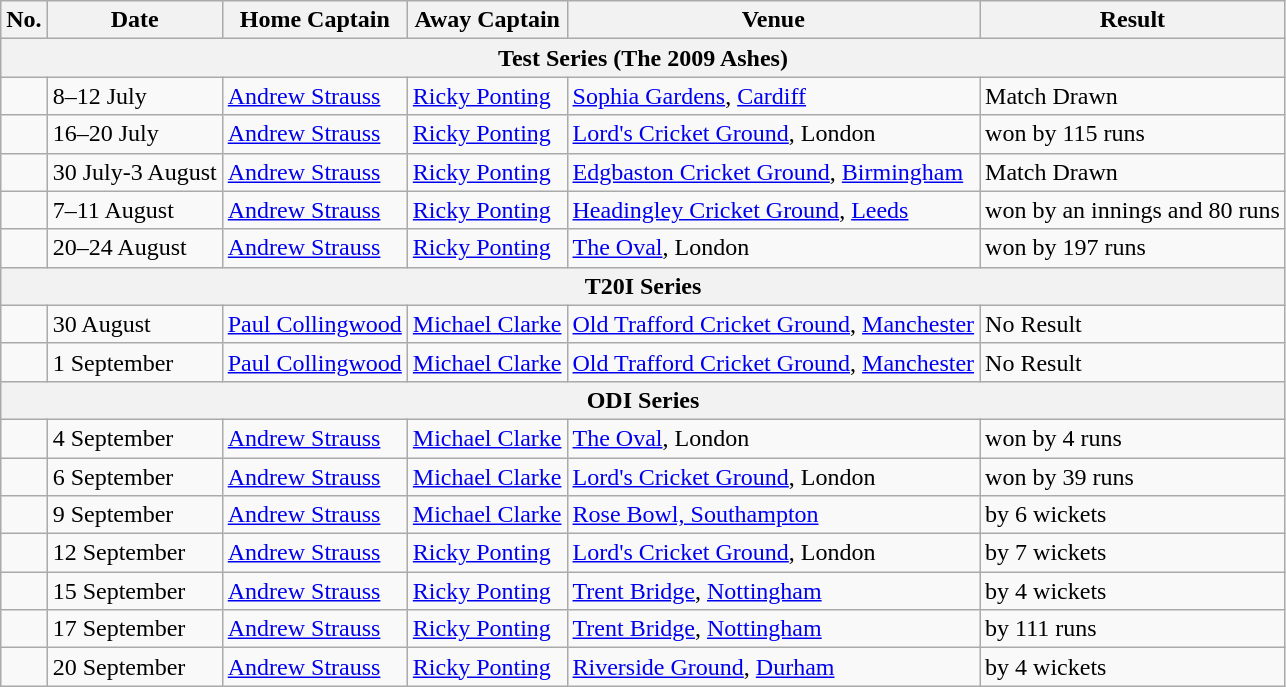<table class="wikitable">
<tr>
<th>No.</th>
<th>Date</th>
<th>Home Captain</th>
<th>Away Captain</th>
<th>Venue</th>
<th>Result</th>
</tr>
<tr>
<th colspan="9">Test Series (<strong>The 2009 Ashes</strong>)</th>
</tr>
<tr>
<td></td>
<td>8–12 July</td>
<td><a href='#'>Andrew Strauss</a></td>
<td><a href='#'>Ricky Ponting</a></td>
<td><a href='#'>Sophia Gardens</a>, <a href='#'>Cardiff</a></td>
<td>Match Drawn</td>
</tr>
<tr>
<td></td>
<td>16–20 July</td>
<td><a href='#'>Andrew Strauss</a></td>
<td><a href='#'>Ricky Ponting</a></td>
<td><a href='#'>Lord's Cricket Ground</a>, London</td>
<td> won by 115 runs</td>
</tr>
<tr>
<td></td>
<td>30 July-3 August</td>
<td><a href='#'>Andrew Strauss</a></td>
<td><a href='#'>Ricky Ponting</a></td>
<td><a href='#'>Edgbaston Cricket Ground</a>, <a href='#'>Birmingham</a></td>
<td>Match Drawn</td>
</tr>
<tr>
<td></td>
<td>7–11 August</td>
<td><a href='#'>Andrew Strauss</a></td>
<td><a href='#'>Ricky Ponting</a></td>
<td><a href='#'>Headingley Cricket Ground</a>, <a href='#'>Leeds</a></td>
<td> won by an innings and 80 runs</td>
</tr>
<tr>
<td></td>
<td>20–24 August</td>
<td><a href='#'>Andrew Strauss</a></td>
<td><a href='#'>Ricky Ponting</a></td>
<td><a href='#'>The Oval</a>, London</td>
<td> won by 197 runs</td>
</tr>
<tr>
<th colspan="9">T20I Series</th>
</tr>
<tr>
<td></td>
<td>30 August</td>
<td><a href='#'>Paul Collingwood</a></td>
<td><a href='#'>Michael Clarke</a></td>
<td><a href='#'>Old Trafford Cricket Ground</a>, <a href='#'>Manchester</a></td>
<td>No Result</td>
</tr>
<tr>
<td></td>
<td>1 September</td>
<td><a href='#'>Paul Collingwood</a></td>
<td><a href='#'>Michael Clarke</a></td>
<td><a href='#'>Old Trafford Cricket Ground</a>, <a href='#'>Manchester</a></td>
<td>No Result</td>
</tr>
<tr>
<th colspan="9">ODI Series</th>
</tr>
<tr>
<td></td>
<td>4 September</td>
<td><a href='#'>Andrew Strauss</a></td>
<td><a href='#'>Michael Clarke</a></td>
<td><a href='#'>The Oval</a>, London</td>
<td> won by 4 runs</td>
</tr>
<tr>
<td></td>
<td>6 September</td>
<td><a href='#'>Andrew Strauss</a></td>
<td><a href='#'>Michael Clarke</a></td>
<td><a href='#'>Lord's Cricket Ground</a>, London</td>
<td> won by 39 runs</td>
</tr>
<tr>
<td></td>
<td>9 September</td>
<td><a href='#'>Andrew Strauss</a></td>
<td><a href='#'>Michael Clarke</a></td>
<td><a href='#'>Rose Bowl, Southampton</a></td>
<td> by 6 wickets</td>
</tr>
<tr>
<td></td>
<td>12 September</td>
<td><a href='#'>Andrew Strauss</a></td>
<td><a href='#'>Ricky Ponting</a></td>
<td><a href='#'>Lord's Cricket Ground</a>, London</td>
<td> by 7 wickets</td>
</tr>
<tr>
<td></td>
<td>15 September</td>
<td><a href='#'>Andrew Strauss</a></td>
<td><a href='#'>Ricky Ponting</a></td>
<td><a href='#'>Trent Bridge</a>, <a href='#'>Nottingham</a></td>
<td> by 4 wickets</td>
</tr>
<tr>
<td></td>
<td>17 September</td>
<td><a href='#'>Andrew Strauss</a></td>
<td><a href='#'>Ricky Ponting</a></td>
<td><a href='#'>Trent Bridge</a>, <a href='#'>Nottingham</a></td>
<td> by 111 runs</td>
</tr>
<tr>
<td></td>
<td>20 September</td>
<td><a href='#'>Andrew Strauss</a></td>
<td><a href='#'>Ricky Ponting</a></td>
<td><a href='#'>Riverside Ground</a>, <a href='#'>Durham</a></td>
<td> by 4 wickets</td>
</tr>
</table>
